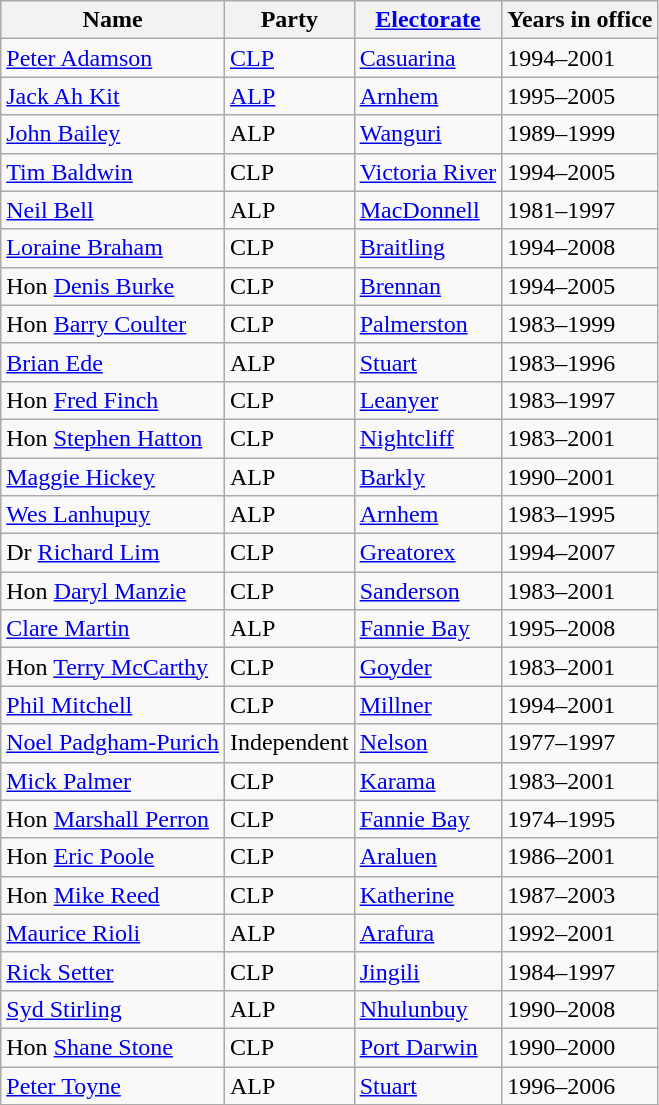<table class="wikitable sortable">
<tr>
<th>Name</th>
<th>Party</th>
<th><a href='#'>Electorate</a></th>
<th>Years in office</th>
</tr>
<tr>
<td><a href='#'>Peter Adamson</a></td>
<td><a href='#'>CLP</a></td>
<td><a href='#'>Casuarina</a></td>
<td>1994–2001</td>
</tr>
<tr>
<td><a href='#'>Jack Ah Kit</a> </td>
<td><a href='#'>ALP</a></td>
<td><a href='#'>Arnhem</a></td>
<td>1995–2005</td>
</tr>
<tr>
<td><a href='#'>John Bailey</a></td>
<td>ALP</td>
<td><a href='#'>Wanguri</a></td>
<td>1989–1999</td>
</tr>
<tr>
<td><a href='#'>Tim Baldwin</a></td>
<td>CLP</td>
<td><a href='#'>Victoria River</a></td>
<td>1994–2005</td>
</tr>
<tr>
<td><a href='#'>Neil Bell</a></td>
<td>ALP</td>
<td><a href='#'>MacDonnell</a></td>
<td>1981–1997</td>
</tr>
<tr>
<td><a href='#'>Loraine Braham</a></td>
<td>CLP</td>
<td><a href='#'>Braitling</a></td>
<td>1994–2008</td>
</tr>
<tr>
<td>Hon <a href='#'>Denis Burke</a></td>
<td>CLP</td>
<td><a href='#'>Brennan</a></td>
<td>1994–2005</td>
</tr>
<tr>
<td>Hon <a href='#'>Barry Coulter</a></td>
<td>CLP</td>
<td><a href='#'>Palmerston</a></td>
<td>1983–1999</td>
</tr>
<tr>
<td><a href='#'>Brian Ede</a> </td>
<td>ALP</td>
<td><a href='#'>Stuart</a></td>
<td>1983–1996</td>
</tr>
<tr>
<td>Hon <a href='#'>Fred Finch</a></td>
<td>CLP</td>
<td><a href='#'>Leanyer</a></td>
<td>1983–1997</td>
</tr>
<tr>
<td>Hon <a href='#'>Stephen Hatton</a></td>
<td>CLP</td>
<td><a href='#'>Nightcliff</a></td>
<td>1983–2001</td>
</tr>
<tr>
<td><a href='#'>Maggie Hickey</a></td>
<td>ALP</td>
<td><a href='#'>Barkly</a></td>
<td>1990–2001</td>
</tr>
<tr>
<td><a href='#'>Wes Lanhupuy</a> </td>
<td>ALP</td>
<td><a href='#'>Arnhem</a></td>
<td>1983–1995</td>
</tr>
<tr>
<td>Dr <a href='#'>Richard Lim</a></td>
<td>CLP</td>
<td><a href='#'>Greatorex</a></td>
<td>1994–2007</td>
</tr>
<tr>
<td>Hon <a href='#'>Daryl Manzie</a></td>
<td>CLP</td>
<td><a href='#'>Sanderson</a></td>
<td>1983–2001</td>
</tr>
<tr>
<td><a href='#'>Clare Martin</a> </td>
<td>ALP</td>
<td><a href='#'>Fannie Bay</a></td>
<td>1995–2008</td>
</tr>
<tr>
<td>Hon <a href='#'>Terry McCarthy</a></td>
<td>CLP</td>
<td><a href='#'>Goyder</a></td>
<td>1983–2001</td>
</tr>
<tr>
<td><a href='#'>Phil Mitchell</a></td>
<td>CLP</td>
<td><a href='#'>Millner</a></td>
<td>1994–2001</td>
</tr>
<tr>
<td><a href='#'>Noel Padgham-Purich</a></td>
<td>Independent</td>
<td><a href='#'>Nelson</a></td>
<td>1977–1997</td>
</tr>
<tr>
<td><a href='#'>Mick Palmer</a></td>
<td>CLP</td>
<td><a href='#'>Karama</a></td>
<td>1983–2001</td>
</tr>
<tr>
<td>Hon <a href='#'>Marshall Perron</a> </td>
<td>CLP</td>
<td><a href='#'>Fannie Bay</a></td>
<td>1974–1995</td>
</tr>
<tr>
<td>Hon <a href='#'>Eric Poole</a></td>
<td>CLP</td>
<td><a href='#'>Araluen</a></td>
<td>1986–2001</td>
</tr>
<tr>
<td>Hon <a href='#'>Mike Reed</a></td>
<td>CLP</td>
<td><a href='#'>Katherine</a></td>
<td>1987–2003</td>
</tr>
<tr>
<td><a href='#'>Maurice Rioli</a></td>
<td>ALP</td>
<td><a href='#'>Arafura</a></td>
<td>1992–2001</td>
</tr>
<tr>
<td><a href='#'>Rick Setter</a></td>
<td>CLP</td>
<td><a href='#'>Jingili</a></td>
<td>1984–1997</td>
</tr>
<tr>
<td><a href='#'>Syd Stirling</a></td>
<td>ALP</td>
<td><a href='#'>Nhulunbuy</a></td>
<td>1990–2008</td>
</tr>
<tr>
<td>Hon <a href='#'>Shane Stone</a></td>
<td>CLP</td>
<td><a href='#'>Port Darwin</a></td>
<td>1990–2000</td>
</tr>
<tr>
<td><a href='#'>Peter Toyne</a> </td>
<td>ALP</td>
<td><a href='#'>Stuart</a></td>
<td>1996–2006</td>
</tr>
<tr>
</tr>
</table>
